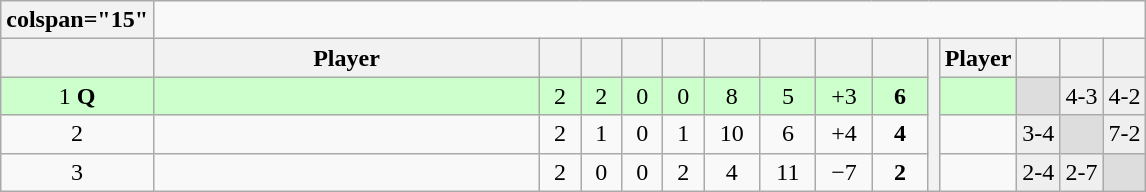<table class=wikitable style=text-align:center>
<tr>
<th>colspan="15" </th>
</tr>
<tr>
<th width=20 abbr=Position></th>
<th width=250>Player</th>
<th width=20 abbr=Played></th>
<th width=20 abbr=Won></th>
<th width=20 abbr=Drawn></th>
<th width=20 abbr=Lost></th>
<th width=30 abbr=Points for></th>
<th width=30 abbr=Points against></th>
<th width=30 abbr=Points difference></th>
<th width=30 abbr=Points></th>
<th rowspan="4" abbr=H2H></th>
<th>Player</th>
<th></th>
<th></th>
<th></th>
</tr>
<tr bgcolor=#CCFFCC>
<td>1 <strong>Q</strong></td>
<td align=left><strong></strong></td>
<td>2</td>
<td>2</td>
<td>0</td>
<td>0</td>
<td>8</td>
<td>5</td>
<td>+3</td>
<td><strong>6</strong></td>
<td></td>
<td bgcolor="#dddddd"> </td>
<td bgcolor="#efefef">4-3</td>
<td bgcolor="#efefef">4-2</td>
</tr>
<tr>
<td>2  </td>
<td align=left><strong></strong></td>
<td>2</td>
<td>1</td>
<td>0</td>
<td>1</td>
<td>10</td>
<td>6</td>
<td>+4</td>
<td><strong>4</strong></td>
<td></td>
<td bgcolor="#efefef">3-4</td>
<td bgcolor="#dddddd"> </td>
<td bgcolor="#efefef">7-2</td>
</tr>
<tr>
<td>3 </td>
<td align=left></td>
<td>2</td>
<td>0</td>
<td>0</td>
<td>2</td>
<td>4</td>
<td>11</td>
<td>−7</td>
<td><strong>2</strong></td>
<td></td>
<td bgcolor="#efefef">2-4</td>
<td bgcolor="#efefef">2-7</td>
<td bgcolor="#dddddd"> </td>
</tr>
</table>
